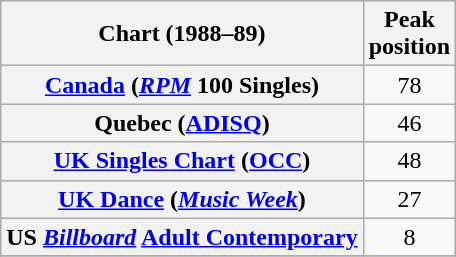<table class="wikitable sortable plainrowheaders" style="text-align:center">
<tr>
<th>Chart (1988–89)</th>
<th>Peak<br>position</th>
</tr>
<tr>
<th scope="row"><a href='#'>Canada</a> (<em><a href='#'>RPM</a></em> 100 Singles)</th>
<td align="center">78</td>
</tr>
<tr>
<th scope="row">Quebec (<a href='#'>ADISQ</a>)</th>
<td align="center">46</td>
</tr>
<tr>
<th scope="row"><a href='#'>UK Singles Chart</a> (<a href='#'>OCC</a>)</th>
<td align="center">48</td>
</tr>
<tr>
<th scope="row"><a href='#'>UK Dance</a> (<em><a href='#'>Music Week</a></em>)</th>
<td align="center">27</td>
</tr>
<tr>
<th scope="row">US <em><a href='#'>Billboard</a></em> <a href='#'>Adult Contemporary</a></th>
<td align="center">8</td>
</tr>
<tr>
</tr>
</table>
